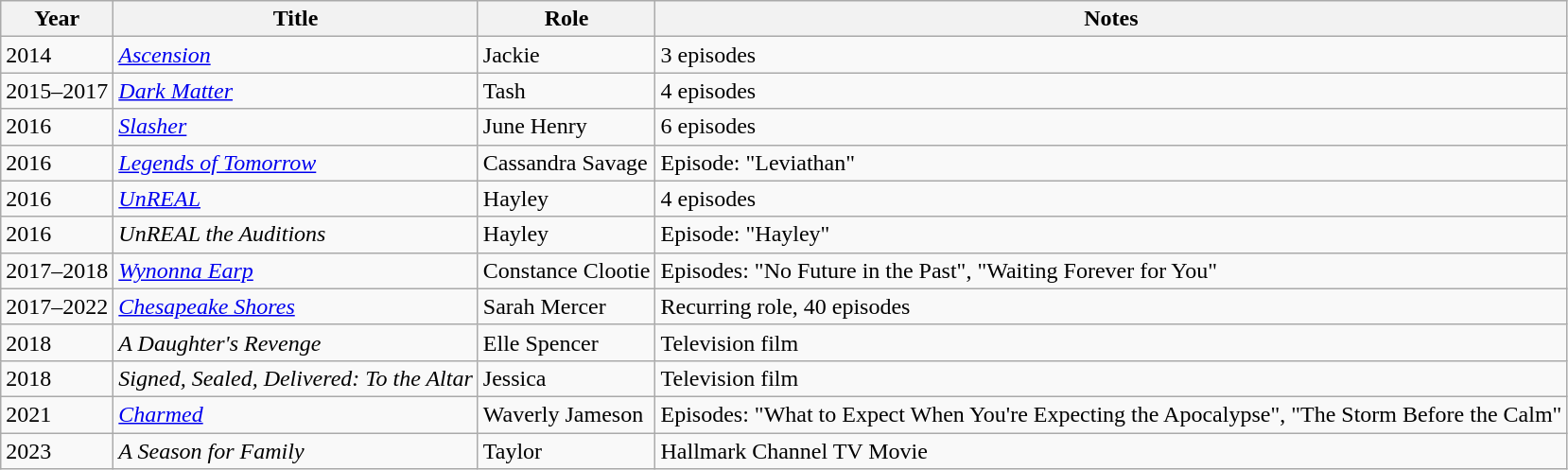<table class="wikitable">
<tr>
<th>Year</th>
<th>Title</th>
<th>Role</th>
<th>Notes</th>
</tr>
<tr>
<td>2014</td>
<td><em><a href='#'>Ascension</a></em></td>
<td>Jackie</td>
<td>3 episodes</td>
</tr>
<tr>
<td>2015–2017</td>
<td><em><a href='#'>Dark Matter</a></em></td>
<td>Tash</td>
<td>4 episodes</td>
</tr>
<tr>
<td>2016</td>
<td><em><a href='#'>Slasher</a></em></td>
<td>June Henry</td>
<td>6 episodes</td>
</tr>
<tr>
<td>2016</td>
<td><em><a href='#'>Legends of Tomorrow</a></em></td>
<td>Cassandra Savage</td>
<td>Episode: "Leviathan"</td>
</tr>
<tr>
<td>2016</td>
<td><em><a href='#'>UnREAL</a></em></td>
<td>Hayley</td>
<td>4 episodes</td>
</tr>
<tr>
<td>2016</td>
<td><em>UnREAL the Auditions</em></td>
<td>Hayley</td>
<td>Episode: "Hayley"</td>
</tr>
<tr>
<td>2017–2018</td>
<td><em><a href='#'>Wynonna Earp</a></em></td>
<td>Constance Clootie</td>
<td>Episodes: "No Future in the Past", "Waiting Forever for You"</td>
</tr>
<tr>
<td>2017–2022</td>
<td><em><a href='#'>Chesapeake Shores</a></em></td>
<td>Sarah Mercer</td>
<td>Recurring role, 40 episodes</td>
</tr>
<tr>
<td>2018</td>
<td><em>A Daughter's Revenge</em></td>
<td>Elle Spencer</td>
<td>Television film</td>
</tr>
<tr>
<td>2018</td>
<td><em>Signed, Sealed, Delivered: To the Altar</em></td>
<td>Jessica</td>
<td>Television film</td>
</tr>
<tr>
<td>2021</td>
<td><em><a href='#'>Charmed</a></em></td>
<td>Waverly Jameson</td>
<td>Episodes: "What to Expect When You're Expecting the Apocalypse", "The Storm Before the Calm"</td>
</tr>
<tr>
<td>2023</td>
<td><em>A Season for Family</em></td>
<td>Taylor</td>
<td>Hallmark Channel TV Movie</td>
</tr>
</table>
